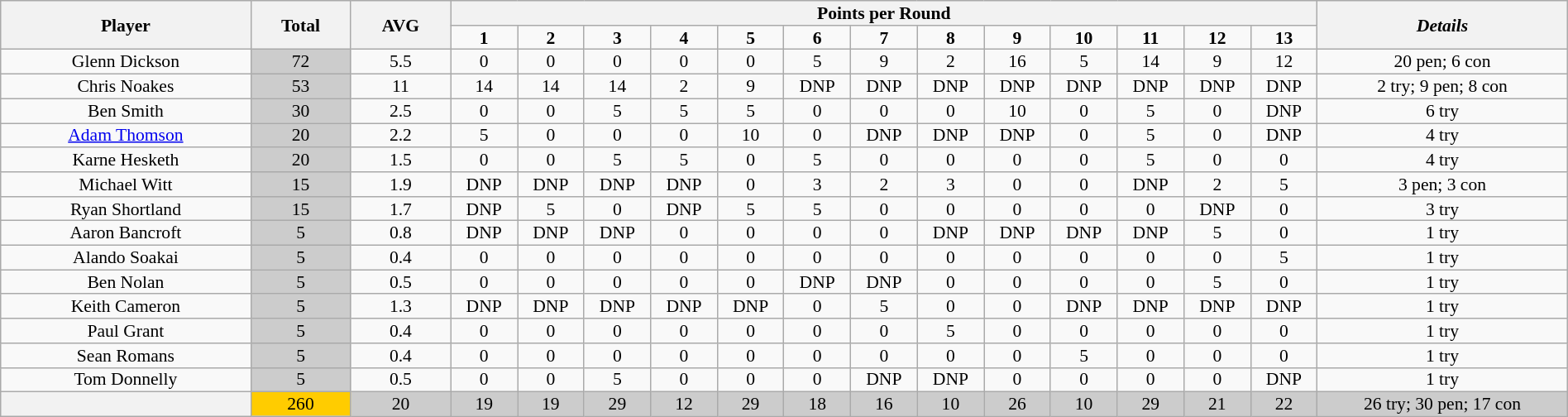<table class="wikitable" style="text-align:center; line-height: 90%; font-size:90%;" width=100%>
<tr>
<th rowspan=2 width=15%>Player</th>
<th rowspan=2 width=6%>Total</th>
<th rowspan=2 width=6%>AVG</th>
<th colspan=13>Points per Round</th>
<th rowspan=2 width=15%><em>Details</em></th>
</tr>
<tr>
<td width=4%><strong>1</strong></td>
<td width=4%><strong>2</strong></td>
<td width=4%><strong>3</strong></td>
<td width=4%><strong>4</strong></td>
<td width=4%><strong>5</strong></td>
<td width=4%><strong>6</strong></td>
<td width=4%><strong>7</strong></td>
<td width=4%><strong>8</strong></td>
<td width=4%><strong>9</strong></td>
<td width=4%><strong>10</strong></td>
<td width=4%><strong>11</strong></td>
<td width=4%><strong>12</strong></td>
<td width=4%><strong>13</strong></td>
</tr>
<tr>
<td>Glenn Dickson</td>
<td bgcolor=#cccccc>72</td>
<td>5.5</td>
<td>0</td>
<td>0</td>
<td>0</td>
<td>0</td>
<td>0</td>
<td>5</td>
<td>9</td>
<td>2</td>
<td>16</td>
<td>5</td>
<td>14</td>
<td>9</td>
<td>12</td>
<td>20 pen; 6 con</td>
</tr>
<tr>
<td>Chris Noakes</td>
<td bgcolor=#cccccc>53</td>
<td>11</td>
<td>14</td>
<td>14</td>
<td>14</td>
<td>2</td>
<td>9</td>
<td>DNP</td>
<td>DNP</td>
<td>DNP</td>
<td>DNP</td>
<td>DNP</td>
<td>DNP</td>
<td>DNP</td>
<td>DNP</td>
<td>2 try; 9 pen; 8  con</td>
</tr>
<tr>
<td>Ben Smith</td>
<td bgcolor=#cccccc>30</td>
<td>2.5</td>
<td>0</td>
<td>0</td>
<td>5</td>
<td>5</td>
<td>5</td>
<td>0</td>
<td>0</td>
<td>0</td>
<td>10</td>
<td>0</td>
<td>5</td>
<td>0</td>
<td>DNP</td>
<td>6 try</td>
</tr>
<tr>
<td><a href='#'>Adam Thomson</a></td>
<td bgcolor=#cccccc>20</td>
<td>2.2</td>
<td>5</td>
<td>0</td>
<td>0</td>
<td>0</td>
<td>10</td>
<td>0</td>
<td>DNP</td>
<td>DNP</td>
<td>DNP</td>
<td>0</td>
<td>5</td>
<td>0</td>
<td>DNP</td>
<td>4 try</td>
</tr>
<tr>
<td>Karne Hesketh</td>
<td bgcolor=#cccccc>20</td>
<td>1.5</td>
<td>0</td>
<td>0</td>
<td>5</td>
<td>5</td>
<td>0</td>
<td>5</td>
<td>0</td>
<td>0</td>
<td>0</td>
<td>0</td>
<td>5</td>
<td>0</td>
<td>0</td>
<td>4 try</td>
</tr>
<tr>
<td>Michael Witt</td>
<td bgcolor=#cccccc>15</td>
<td>1.9</td>
<td>DNP</td>
<td>DNP</td>
<td>DNP</td>
<td>DNP</td>
<td>0</td>
<td>3</td>
<td>2</td>
<td>3</td>
<td>0</td>
<td>0</td>
<td>DNP</td>
<td>2</td>
<td>5</td>
<td>3 pen; 3 con</td>
</tr>
<tr>
<td>Ryan Shortland</td>
<td bgcolor=#cccccc>15</td>
<td>1.7</td>
<td>DNP</td>
<td>5</td>
<td>0</td>
<td>DNP</td>
<td>5</td>
<td>5</td>
<td>0</td>
<td>0</td>
<td>0</td>
<td>0</td>
<td>0</td>
<td>DNP</td>
<td>0</td>
<td>3 try</td>
</tr>
<tr>
<td>Aaron Bancroft</td>
<td bgcolor=#cccccc>5</td>
<td>0.8</td>
<td>DNP</td>
<td>DNP</td>
<td>DNP</td>
<td>0</td>
<td>0</td>
<td>0</td>
<td>0</td>
<td>DNP</td>
<td>DNP</td>
<td>DNP</td>
<td>DNP</td>
<td>5</td>
<td>0</td>
<td>1 try</td>
</tr>
<tr>
<td>Alando Soakai</td>
<td bgcolor=#cccccc>5</td>
<td>0.4</td>
<td>0</td>
<td>0</td>
<td>0</td>
<td>0</td>
<td>0</td>
<td>0</td>
<td>0</td>
<td>0</td>
<td>0</td>
<td>0</td>
<td>0</td>
<td>0</td>
<td>5</td>
<td>1 try</td>
</tr>
<tr>
<td>Ben Nolan</td>
<td bgcolor=#cccccc>5</td>
<td>0.5</td>
<td>0</td>
<td>0</td>
<td>0</td>
<td>0</td>
<td>0</td>
<td>DNP</td>
<td>DNP</td>
<td>0</td>
<td>0</td>
<td>0</td>
<td>0</td>
<td>5</td>
<td>0</td>
<td>1 try</td>
</tr>
<tr>
<td>Keith Cameron</td>
<td bgcolor=#cccccc>5</td>
<td>1.3</td>
<td>DNP</td>
<td>DNP</td>
<td>DNP</td>
<td>DNP</td>
<td>DNP</td>
<td>0</td>
<td>5</td>
<td>0</td>
<td>0</td>
<td>DNP</td>
<td>DNP</td>
<td>DNP</td>
<td>DNP</td>
<td>1 try</td>
</tr>
<tr>
<td>Paul Grant</td>
<td bgcolor=#cccccc>5</td>
<td>0.4</td>
<td>0</td>
<td>0</td>
<td>0</td>
<td>0</td>
<td>0</td>
<td>0</td>
<td>0</td>
<td>5</td>
<td>0</td>
<td>0</td>
<td>0</td>
<td>0</td>
<td>0</td>
<td>1 try</td>
</tr>
<tr>
<td>Sean Romans</td>
<td bgcolor=#cccccc>5</td>
<td>0.4</td>
<td>0</td>
<td>0</td>
<td>0</td>
<td>0</td>
<td>0</td>
<td>0</td>
<td>0</td>
<td>0</td>
<td>0</td>
<td>5</td>
<td>0</td>
<td>0</td>
<td>0</td>
<td>1 try</td>
</tr>
<tr>
<td>Tom Donnelly</td>
<td bgcolor=#cccccc>5</td>
<td>0.5</td>
<td>0</td>
<td>0</td>
<td>5</td>
<td>0</td>
<td>0</td>
<td>0</td>
<td>DNP</td>
<td>DNP</td>
<td>0</td>
<td>0</td>
<td>0</td>
<td>0</td>
<td>DNP</td>
<td>1 try</td>
</tr>
<tr>
<th></th>
<td bgcolor=#ffcc00>260</td>
<td bgcolor=#cccccc>20</td>
<td bgcolor=#cccccc>19</td>
<td bgcolor=#cccccc>19</td>
<td bgcolor=#cccccc>29</td>
<td bgcolor=#cccccc>12</td>
<td bgcolor=#cccccc>29</td>
<td bgcolor=#cccccc>18</td>
<td bgcolor=#cccccc>16</td>
<td bgcolor=#cccccc>10</td>
<td bgcolor=#cccccc>26</td>
<td bgcolor=#cccccc>10</td>
<td bgcolor=#cccccc>29</td>
<td bgcolor=#cccccc>21</td>
<td bgcolor=#cccccc>22</td>
<td bgcolor=#cccccc>26 try; 30 pen; 17 con</td>
</tr>
</table>
